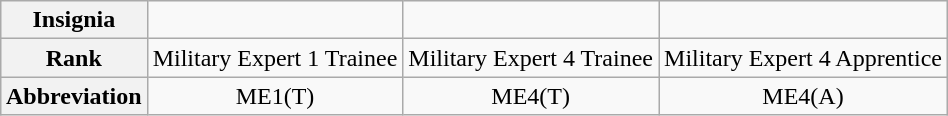<table class="wikitable" style="text-align:center; margin:1em auto;;">
<tr>
<th>Insignia</th>
<td></td>
<td></td>
<td></td>
</tr>
<tr>
<th>Rank</th>
<td>Military Expert 1 Trainee</td>
<td>Military Expert 4 Trainee</td>
<td>Military Expert 4 Apprentice</td>
</tr>
<tr>
<th>Abbreviation</th>
<td>ME1(T)</td>
<td>ME4(T)</td>
<td>ME4(A)</td>
</tr>
</table>
